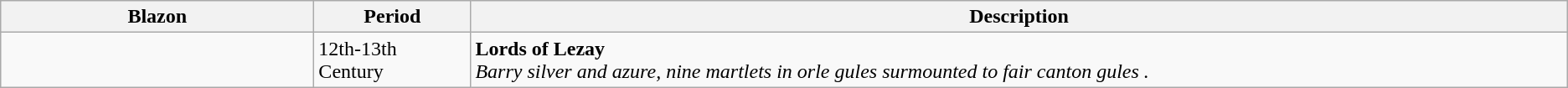<table class="wikitable">
<tr>
<th style="width:20%;">Blazon</th>
<th style="width:10%;">Period</th>
<th style="width:70%;">Description</th>
</tr>
<tr>
<td></td>
<td>12th-13th Century</td>
<td><strong>Lords of Lezay</strong><br><em>Barry silver and azure, nine martlets in orle gules surmounted to fair canton gules .</em></td>
</tr>
</table>
